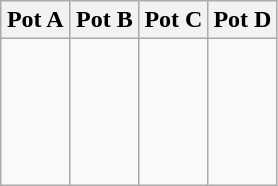<table class=wikitable>
<tr>
<th width=25%>Pot A</th>
<th width=25%>Pot B</th>
<th width=25%>Pot C</th>
<th width=25%>Pot D</th>
</tr>
<tr valign=top>
<td><br><br>
<br>
<br>
<br>
</td>
<td><br><br>
<br>
<br>
<br>
</td>
<td><br><br>
<br>
<br>
<br>
</td>
<td><br><br>
<br>
<br>
<br>
</td>
</tr>
</table>
